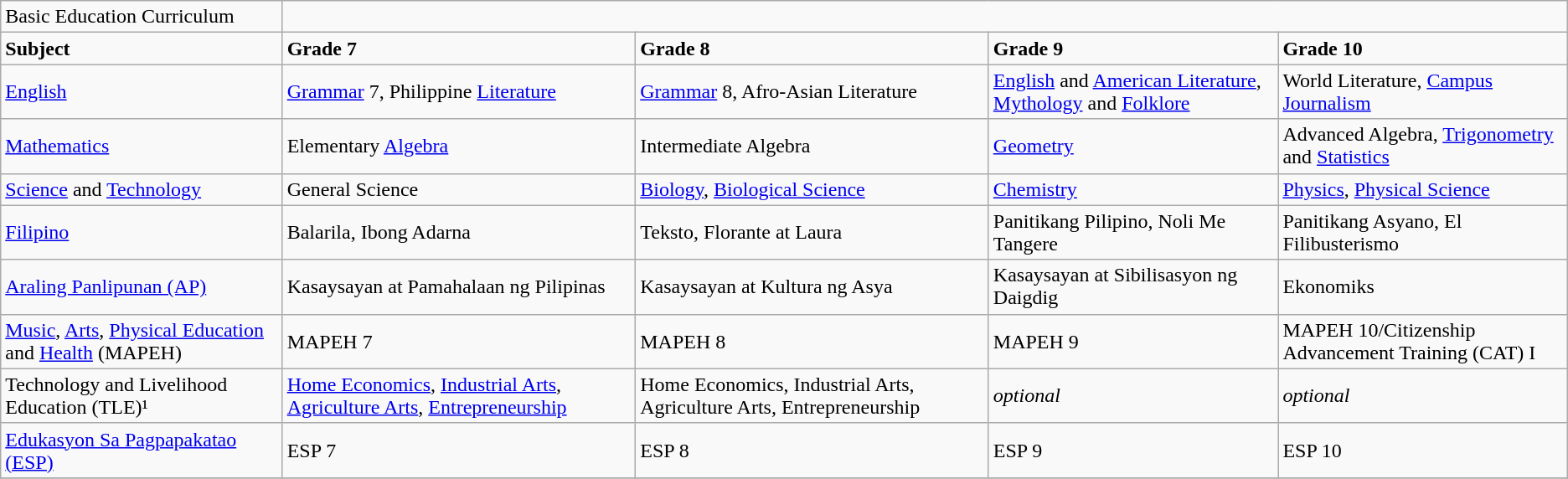<table class="wikitable">
<tr>
<td>Basic Education Curriculum</td>
</tr>
<tr>
<td><strong>Subject</strong></td>
<td><strong>Grade 7</strong></td>
<td><strong>Grade 8</strong></td>
<td><strong>Grade 9</strong></td>
<td><strong>Grade 10</strong></td>
</tr>
<tr>
<td><a href='#'>English</a></td>
<td><a href='#'>Grammar</a> 7, Philippine <a href='#'>Literature</a></td>
<td><a href='#'>Grammar</a> 8, Afro-Asian Literature</td>
<td><a href='#'>English</a> and <a href='#'>American Literature</a>, <a href='#'>Mythology</a> and <a href='#'>Folklore</a></td>
<td>World Literature, <a href='#'>Campus Journalism</a></td>
</tr>
<tr>
<td><a href='#'>Mathematics</a></td>
<td>Elementary <a href='#'>Algebra</a></td>
<td>Intermediate Algebra</td>
<td><a href='#'>Geometry</a></td>
<td>Advanced Algebra, <a href='#'>Trigonometry</a> and <a href='#'>Statistics</a></td>
</tr>
<tr>
<td><a href='#'>Science</a> and <a href='#'>Technology</a></td>
<td>General Science</td>
<td><a href='#'>Biology</a>, <a href='#'>Biological Science</a></td>
<td><a href='#'>Chemistry</a></td>
<td><a href='#'>Physics</a>, <a href='#'>Physical Science</a></td>
</tr>
<tr>
<td><a href='#'>Filipino</a></td>
<td>Balarila, Ibong Adarna</td>
<td>Teksto, Florante at Laura</td>
<td>Panitikang Pilipino, Noli Me Tangere</td>
<td>Panitikang Asyano, El Filibusterismo</td>
</tr>
<tr>
<td><a href='#'>Araling Panlipunan (AP)</a></td>
<td>Kasaysayan at Pamahalaan ng Pilipinas</td>
<td>Kasaysayan at Kultura ng Asya</td>
<td>Kasaysayan at Sibilisasyon ng Daigdig</td>
<td>Ekonomiks</td>
</tr>
<tr>
<td><a href='#'>Music</a>, <a href='#'>Arts</a>, <a href='#'>Physical Education</a> and <a href='#'>Health</a> (MAPEH)</td>
<td>MAPEH 7</td>
<td>MAPEH 8</td>
<td>MAPEH 9</td>
<td>MAPEH 10/Citizenship Advancement Training (CAT) I</td>
</tr>
<tr>
<td>Technology and Livelihood Education (TLE)¹</td>
<td><a href='#'>Home Economics</a>, <a href='#'>Industrial Arts</a>, <a href='#'>Agriculture Arts</a>, <a href='#'>Entrepreneurship</a></td>
<td>Home Economics, Industrial Arts, Agriculture Arts, Entrepreneurship</td>
<td><em>optional</em></td>
<td><em>optional</em></td>
</tr>
<tr>
<td><a href='#'>Edukasyon Sa Pagpapakatao (ESP)</a></td>
<td>ESP 7</td>
<td>ESP 8</td>
<td>ESP 9</td>
<td>ESP 10</td>
</tr>
<tr>
</tr>
</table>
